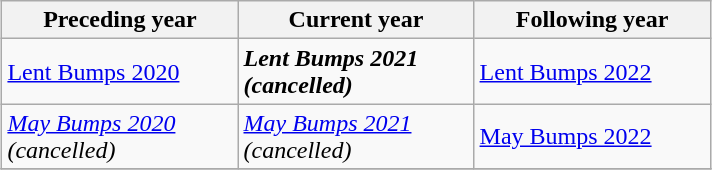<table class="wikitable" style="margin:1em auto;">
<tr>
<th width="150">Preceding year</th>
<th width="150">Current year</th>
<th width="150">Following year</th>
</tr>
<tr>
<td><a href='#'>Lent Bumps 2020</a></td>
<td><strong><em>Lent Bumps 2021 (cancelled)</em></strong></td>
<td><a href='#'>Lent Bumps 2022</a></td>
</tr>
<tr>
<td><em><a href='#'>May Bumps 2020</a> (cancelled)</em></td>
<td><em><a href='#'>May Bumps 2021</a> (cancelled)</em></td>
<td><a href='#'>May Bumps 2022</a></td>
</tr>
<tr>
</tr>
</table>
